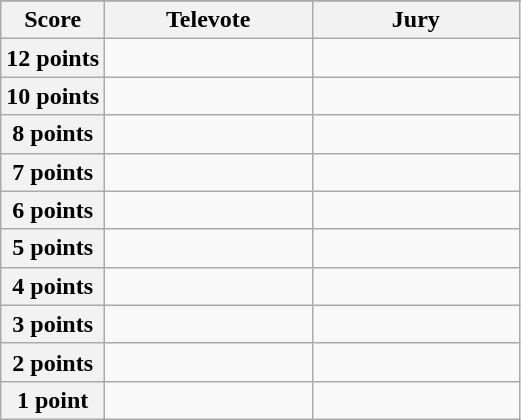<table class="wikitable">
<tr>
</tr>
<tr>
<th scope="col" width="20%">Score</th>
<th scope="col" width="40%">Televote</th>
<th scope="col" width="40%">Jury</th>
</tr>
<tr>
<th scope="row">12 points</th>
<td></td>
<td></td>
</tr>
<tr>
<th scope="row">10 points</th>
<td></td>
<td></td>
</tr>
<tr>
<th scope="row">8 points</th>
<td></td>
<td></td>
</tr>
<tr>
<th scope="row">7 points</th>
<td></td>
<td></td>
</tr>
<tr>
<th scope="row">6 points</th>
<td></td>
<td></td>
</tr>
<tr>
<th scope="row">5 points</th>
<td></td>
<td></td>
</tr>
<tr>
<th scope="row">4 points</th>
<td></td>
<td></td>
</tr>
<tr>
<th scope="row">3 points</th>
<td></td>
<td></td>
</tr>
<tr>
<th scope="row">2 points</th>
<td></td>
<td></td>
</tr>
<tr>
<th scope="row">1 point</th>
<td></td>
<td></td>
</tr>
</table>
